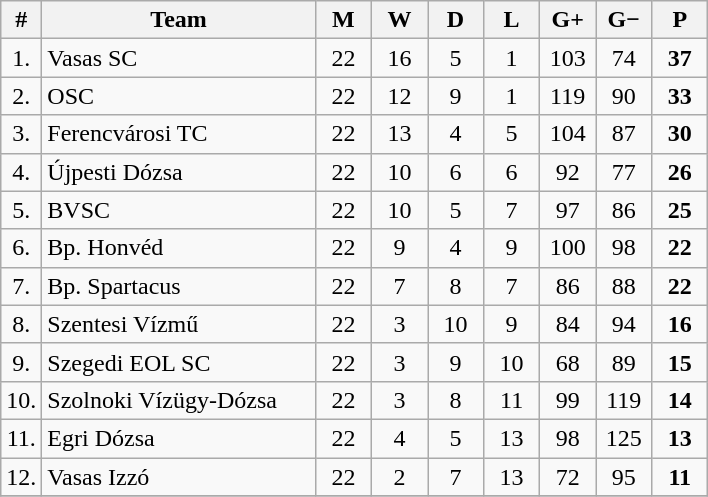<table class="wikitable" style="text-align: center;">
<tr>
<th width="15">#</th>
<th width="175">Team</th>
<th width="30">M</th>
<th width="30">W</th>
<th width="30">D</th>
<th width="30">L</th>
<th width="30">G+</th>
<th width="30">G−</th>
<th width="30">P</th>
</tr>
<tr>
<td>1.</td>
<td align="left">Vasas SC</td>
<td>22</td>
<td>16</td>
<td>5</td>
<td>1</td>
<td>103</td>
<td>74</td>
<td><strong>37</strong></td>
</tr>
<tr>
<td>2.</td>
<td align="left">OSC</td>
<td>22</td>
<td>12</td>
<td>9</td>
<td>1</td>
<td>119</td>
<td>90</td>
<td><strong>33</strong></td>
</tr>
<tr>
<td>3.</td>
<td align="left">Ferencvárosi TC</td>
<td>22</td>
<td>13</td>
<td>4</td>
<td>5</td>
<td>104</td>
<td>87</td>
<td><strong>30</strong></td>
</tr>
<tr>
<td>4.</td>
<td align="left">Újpesti Dózsa</td>
<td>22</td>
<td>10</td>
<td>6</td>
<td>6</td>
<td>92</td>
<td>77</td>
<td><strong>26</strong></td>
</tr>
<tr>
<td>5.</td>
<td align="left">BVSC</td>
<td>22</td>
<td>10</td>
<td>5</td>
<td>7</td>
<td>97</td>
<td>86</td>
<td><strong>25</strong></td>
</tr>
<tr>
<td>6.</td>
<td align="left">Bp. Honvéd</td>
<td>22</td>
<td>9</td>
<td>4</td>
<td>9</td>
<td>100</td>
<td>98</td>
<td><strong>22</strong></td>
</tr>
<tr>
<td>7.</td>
<td align="left">Bp. Spartacus</td>
<td>22</td>
<td>7</td>
<td>8</td>
<td>7</td>
<td>86</td>
<td>88</td>
<td><strong>22</strong></td>
</tr>
<tr>
<td>8.</td>
<td align="left">Szentesi Vízmű</td>
<td>22</td>
<td>3</td>
<td>10</td>
<td>9</td>
<td>84</td>
<td>94</td>
<td><strong>16</strong></td>
</tr>
<tr>
<td>9.</td>
<td align="left">Szegedi EOL SC</td>
<td>22</td>
<td>3</td>
<td>9</td>
<td>10</td>
<td>68</td>
<td>89</td>
<td><strong>15</strong></td>
</tr>
<tr>
<td>10.</td>
<td align="left">Szolnoki Vízügy-Dózsa</td>
<td>22</td>
<td>3</td>
<td>8</td>
<td>11</td>
<td>99</td>
<td>119</td>
<td><strong>14</strong></td>
</tr>
<tr>
<td>11.</td>
<td align="left">Egri Dózsa</td>
<td>22</td>
<td>4</td>
<td>5</td>
<td>13</td>
<td>98</td>
<td>125</td>
<td><strong>13</strong></td>
</tr>
<tr>
<td>12.</td>
<td align="left">Vasas Izzó</td>
<td>22</td>
<td>2</td>
<td>7</td>
<td>13</td>
<td>72</td>
<td>95</td>
<td><strong>11</strong></td>
</tr>
<tr>
</tr>
</table>
